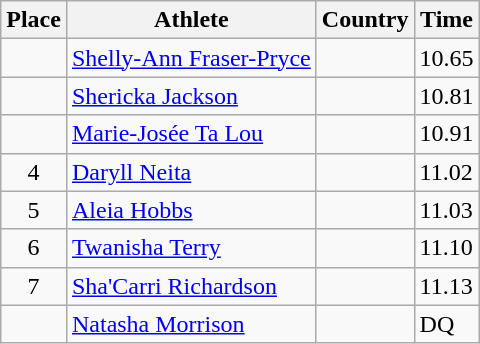<table class="wikitable">
<tr>
<th>Place</th>
<th>Athlete</th>
<th>Country</th>
<th>Time</th>
</tr>
<tr>
<td align=center></td>
<td><a href='#'>Shelly-Ann Fraser-Pryce</a></td>
<td></td>
<td>10.65</td>
</tr>
<tr>
<td align=center></td>
<td><a href='#'>Shericka Jackson</a></td>
<td></td>
<td>10.81</td>
</tr>
<tr>
<td align=center></td>
<td><a href='#'>Marie-Josée Ta Lou</a></td>
<td></td>
<td>10.91</td>
</tr>
<tr>
<td align=center>4</td>
<td><a href='#'>Daryll Neita</a></td>
<td></td>
<td>11.02</td>
</tr>
<tr>
<td align=center>5</td>
<td><a href='#'>Aleia Hobbs</a></td>
<td></td>
<td>11.03</td>
</tr>
<tr>
<td align=center>6</td>
<td><a href='#'>Twanisha Terry</a></td>
<td></td>
<td>11.10</td>
</tr>
<tr>
<td align=center>7</td>
<td><a href='#'>Sha'Carri Richardson</a></td>
<td></td>
<td>11.13</td>
</tr>
<tr>
<td align=center></td>
<td><a href='#'>Natasha Morrison</a></td>
<td></td>
<td>DQ</td>
</tr>
</table>
